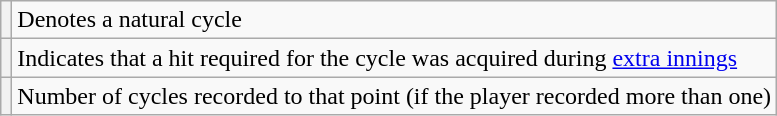<table class="wikitable plainrowheaders">
<tr>
<th scope="row"></th>
<td>Denotes a natural cycle</td>
</tr>
<tr>
<th scope="row"></th>
<td>Indicates that a hit required for the cycle was acquired during <a href='#'>extra innings</a></td>
</tr>
<tr>
<th scope="row"></th>
<td>Number of cycles recorded to that point (if the player recorded more than one)</td>
</tr>
</table>
